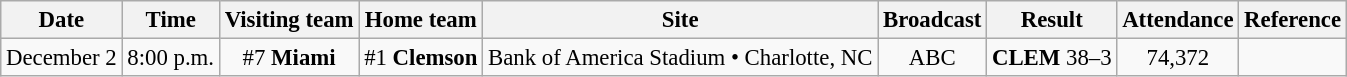<table class="wikitable" style="font-size:95%;">
<tr>
<th>Date</th>
<th>Time</th>
<th>Visiting team</th>
<th>Home team</th>
<th>Site</th>
<th>Broadcast</th>
<th>Result</th>
<th>Attendance</th>
<th class="unsortable">Reference</th>
</tr>
<tr>
<td style="text-align:center;">December 2</td>
<td style="text-align:center;">8:00 p.m.</td>
<td style="text-align:center;">#7 <strong>Miami</strong></td>
<td style="text-align:center;">#1 <strong>Clemson</strong></td>
<td style="text-align:center;">Bank of America Stadium • Charlotte, NC</td>
<td style="text-align:center;">ABC</td>
<td style="text-align:center;"><strong>CLEM</strong> 38–3</td>
<td style="text-align:center;">74,372</td>
<td style="text-align:center;"></td>
</tr>
</table>
